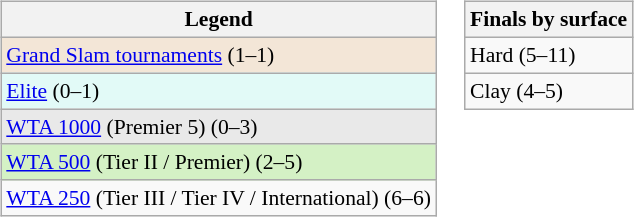<table>
<tr valign=top>
<td><br><table class=wikitable style=font-size:90%>
<tr>
<th>Legend</th>
</tr>
<tr>
<td style=background:#f3e6d7><a href='#'>Grand Slam tournaments</a> (1–1)</td>
</tr>
<tr>
<td style=background:#e2faf7><a href='#'>Elite</a> (0–1)</td>
</tr>
<tr>
<td style=background:#e9e9e9><a href='#'>WTA 1000</a> (Premier 5) (0–3)</td>
</tr>
<tr>
<td style=background:#d4f1c5><a href='#'>WTA 500</a> (Tier II / Premier) (2–5)</td>
</tr>
<tr>
<td><a href='#'>WTA 250</a> (Tier III / Tier IV / International) (6–6)</td>
</tr>
</table>
</td>
<td><br><table class=wikitable style=font-size:90%>
<tr>
<th>Finals by surface</th>
</tr>
<tr>
<td>Hard (5–11)</td>
</tr>
<tr>
<td>Clay (4–5)</td>
</tr>
</table>
</td>
</tr>
</table>
